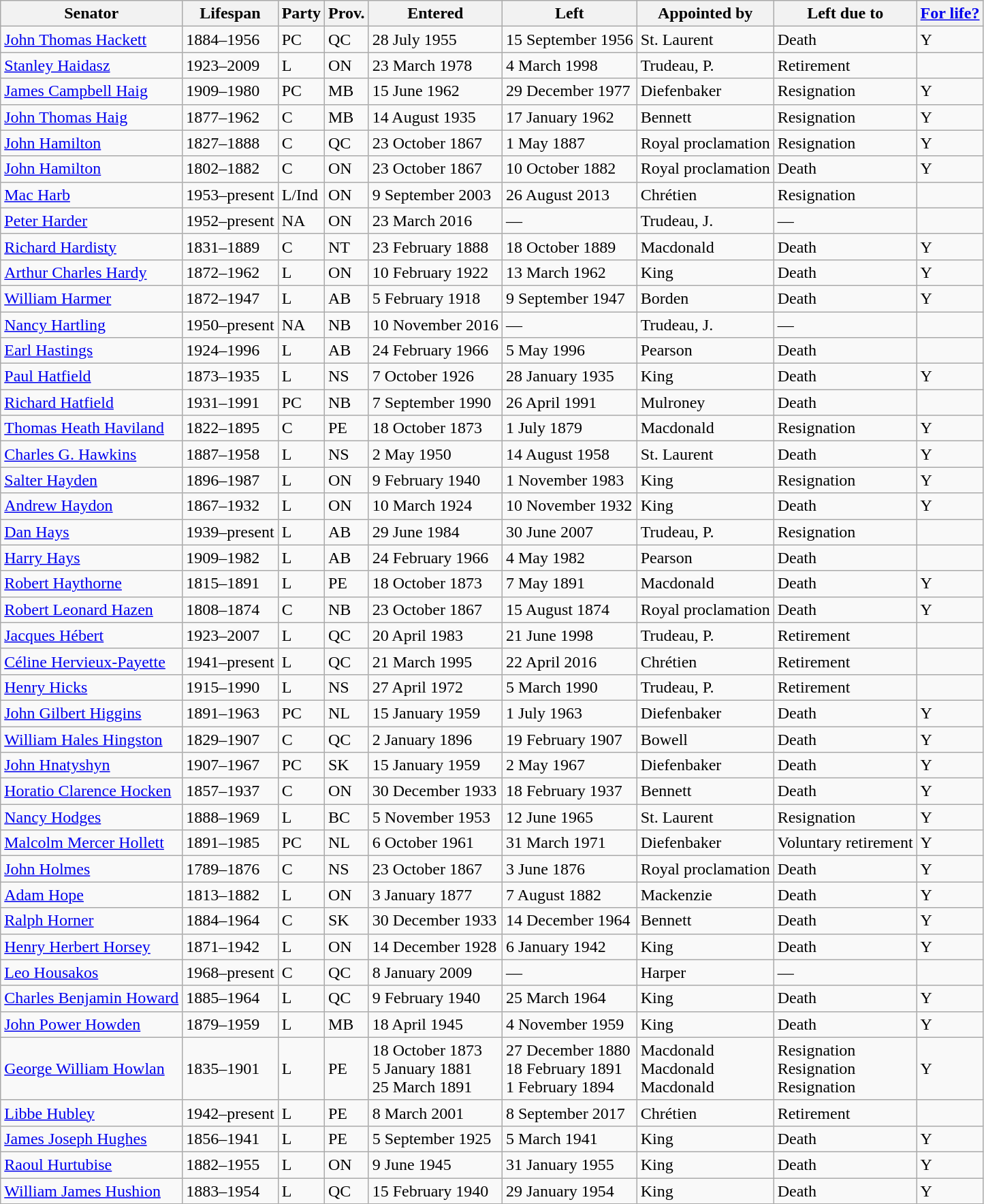<table class="wikitable sortable">
<tr>
<th>Senator</th>
<th>Lifespan</th>
<th>Party</th>
<th>Prov.</th>
<th>Entered</th>
<th>Left</th>
<th>Appointed by</th>
<th>Left due to</th>
<th><a href='#'>For life?</a></th>
</tr>
<tr>
<td><a href='#'>John Thomas Hackett</a></td>
<td>1884–1956</td>
<td>PC</td>
<td>QC</td>
<td>28 July 1955</td>
<td>15 September 1956</td>
<td>St. Laurent</td>
<td>Death</td>
<td>Y</td>
</tr>
<tr>
<td><a href='#'>Stanley Haidasz</a></td>
<td>1923–2009</td>
<td>L</td>
<td>ON</td>
<td>23 March 1978</td>
<td>4 March 1998</td>
<td>Trudeau, P.</td>
<td>Retirement</td>
<td></td>
</tr>
<tr>
<td><a href='#'>James Campbell Haig</a></td>
<td>1909–1980</td>
<td>PC</td>
<td>MB</td>
<td>15 June 1962</td>
<td>29 December 1977</td>
<td>Diefenbaker</td>
<td>Resignation</td>
<td>Y</td>
</tr>
<tr>
<td><a href='#'>John Thomas Haig</a></td>
<td>1877–1962</td>
<td>C</td>
<td>MB</td>
<td>14 August 1935</td>
<td>17 January 1962</td>
<td>Bennett</td>
<td>Resignation</td>
<td>Y</td>
</tr>
<tr>
<td><a href='#'>John Hamilton</a></td>
<td>1827–1888</td>
<td>C</td>
<td>QC</td>
<td>23 October 1867</td>
<td>1 May 1887</td>
<td>Royal proclamation</td>
<td>Resignation</td>
<td>Y</td>
</tr>
<tr>
<td><a href='#'>John Hamilton</a></td>
<td>1802–1882</td>
<td>C</td>
<td>ON</td>
<td>23 October 1867</td>
<td>10 October 1882</td>
<td>Royal proclamation</td>
<td>Death</td>
<td>Y</td>
</tr>
<tr>
<td><a href='#'>Mac Harb</a></td>
<td>1953–present</td>
<td>L/Ind</td>
<td>ON</td>
<td>9 September 2003</td>
<td>26 August 2013</td>
<td>Chrétien</td>
<td>Resignation</td>
<td></td>
</tr>
<tr>
<td><a href='#'>Peter Harder</a></td>
<td>1952–present</td>
<td>NA</td>
<td>ON</td>
<td>23 March 2016</td>
<td>—</td>
<td>Trudeau, J.</td>
<td>—</td>
<td></td>
</tr>
<tr>
<td><a href='#'>Richard Hardisty</a></td>
<td>1831–1889</td>
<td>C</td>
<td>NT</td>
<td>23 February 1888</td>
<td>18 October 1889</td>
<td>Macdonald</td>
<td>Death</td>
<td>Y</td>
</tr>
<tr>
<td><a href='#'>Arthur Charles Hardy</a></td>
<td>1872–1962</td>
<td>L</td>
<td>ON</td>
<td>10 February 1922</td>
<td>13 March 1962</td>
<td>King</td>
<td>Death</td>
<td>Y</td>
</tr>
<tr>
<td><a href='#'>William Harmer</a></td>
<td>1872–1947</td>
<td>L</td>
<td>AB</td>
<td>5 February 1918</td>
<td>9 September 1947</td>
<td>Borden</td>
<td>Death</td>
<td>Y</td>
</tr>
<tr>
<td><a href='#'>Nancy Hartling</a></td>
<td>1950–present</td>
<td>NA</td>
<td>NB</td>
<td>10 November 2016</td>
<td>—</td>
<td>Trudeau, J.</td>
<td>—</td>
<td></td>
</tr>
<tr>
<td><a href='#'>Earl Hastings</a></td>
<td>1924–1996</td>
<td>L</td>
<td>AB</td>
<td>24 February 1966</td>
<td>5 May 1996</td>
<td>Pearson</td>
<td>Death</td>
<td></td>
</tr>
<tr>
<td><a href='#'>Paul Hatfield</a></td>
<td>1873–1935</td>
<td>L</td>
<td>NS</td>
<td>7 October 1926</td>
<td>28 January 1935</td>
<td>King</td>
<td>Death</td>
<td>Y</td>
</tr>
<tr>
<td><a href='#'>Richard Hatfield</a></td>
<td>1931–1991</td>
<td>PC</td>
<td>NB</td>
<td>7 September 1990</td>
<td>26 April 1991</td>
<td>Mulroney</td>
<td>Death</td>
<td></td>
</tr>
<tr>
<td><a href='#'>Thomas Heath Haviland</a></td>
<td>1822–1895</td>
<td>C</td>
<td>PE</td>
<td>18 October 1873</td>
<td>1 July 1879</td>
<td>Macdonald</td>
<td>Resignation</td>
<td>Y</td>
</tr>
<tr>
<td><a href='#'>Charles G. Hawkins</a></td>
<td>1887–1958</td>
<td>L</td>
<td>NS</td>
<td>2 May 1950</td>
<td>14 August 1958</td>
<td>St. Laurent</td>
<td>Death</td>
<td>Y</td>
</tr>
<tr>
<td><a href='#'>Salter Hayden</a></td>
<td>1896–1987</td>
<td>L</td>
<td>ON</td>
<td>9 February 1940</td>
<td>1 November 1983</td>
<td>King</td>
<td>Resignation</td>
<td>Y</td>
</tr>
<tr>
<td><a href='#'>Andrew Haydon</a></td>
<td>1867–1932</td>
<td>L</td>
<td>ON</td>
<td>10 March 1924</td>
<td>10 November 1932</td>
<td>King</td>
<td>Death</td>
<td>Y</td>
</tr>
<tr>
<td><a href='#'>Dan Hays</a></td>
<td>1939–present</td>
<td>L</td>
<td>AB</td>
<td>29 June 1984</td>
<td>30 June 2007</td>
<td>Trudeau, P.</td>
<td>Resignation</td>
<td></td>
</tr>
<tr>
<td><a href='#'>Harry Hays</a></td>
<td>1909–1982</td>
<td>L</td>
<td>AB</td>
<td>24 February 1966</td>
<td>4 May 1982</td>
<td>Pearson</td>
<td>Death</td>
<td></td>
</tr>
<tr>
<td><a href='#'>Robert Haythorne</a></td>
<td>1815–1891</td>
<td>L</td>
<td>PE</td>
<td>18 October 1873</td>
<td>7 May 1891</td>
<td>Macdonald</td>
<td>Death</td>
<td>Y</td>
</tr>
<tr>
<td><a href='#'>Robert Leonard Hazen</a></td>
<td>1808–1874</td>
<td>C</td>
<td>NB</td>
<td>23 October 1867</td>
<td>15 August 1874</td>
<td>Royal proclamation</td>
<td>Death</td>
<td>Y</td>
</tr>
<tr>
<td><a href='#'>Jacques Hébert</a></td>
<td>1923–2007</td>
<td>L</td>
<td>QC</td>
<td>20 April 1983</td>
<td>21 June 1998</td>
<td>Trudeau, P.</td>
<td>Retirement</td>
<td></td>
</tr>
<tr>
<td><a href='#'>Céline Hervieux-Payette</a></td>
<td>1941–present</td>
<td>L</td>
<td>QC</td>
<td>21 March 1995</td>
<td>22 April 2016</td>
<td>Chrétien</td>
<td>Retirement</td>
<td></td>
</tr>
<tr>
<td><a href='#'>Henry Hicks</a></td>
<td>1915–1990</td>
<td>L</td>
<td>NS</td>
<td>27 April 1972</td>
<td>5 March 1990</td>
<td>Trudeau, P.</td>
<td>Retirement</td>
<td></td>
</tr>
<tr>
<td><a href='#'>John Gilbert Higgins</a></td>
<td>1891–1963</td>
<td>PC</td>
<td>NL</td>
<td>15 January 1959</td>
<td>1 July 1963</td>
<td>Diefenbaker</td>
<td>Death</td>
<td>Y</td>
</tr>
<tr>
<td><a href='#'>William Hales Hingston</a></td>
<td>1829–1907</td>
<td>C</td>
<td>QC</td>
<td>2 January 1896</td>
<td>19 February 1907</td>
<td>Bowell</td>
<td>Death</td>
<td>Y</td>
</tr>
<tr>
<td><a href='#'>John Hnatyshyn</a></td>
<td>1907–1967</td>
<td>PC</td>
<td>SK</td>
<td>15 January 1959</td>
<td>2 May 1967</td>
<td>Diefenbaker</td>
<td>Death</td>
<td>Y</td>
</tr>
<tr>
<td><a href='#'>Horatio Clarence Hocken</a></td>
<td>1857–1937</td>
<td>C</td>
<td>ON</td>
<td>30 December 1933</td>
<td>18 February 1937</td>
<td>Bennett</td>
<td>Death</td>
<td>Y</td>
</tr>
<tr>
<td><a href='#'>Nancy Hodges</a></td>
<td>1888–1969</td>
<td>L</td>
<td>BC</td>
<td>5 November 1953</td>
<td>12 June 1965</td>
<td>St. Laurent</td>
<td>Resignation</td>
<td>Y</td>
</tr>
<tr>
<td><a href='#'>Malcolm Mercer Hollett</a></td>
<td>1891–1985</td>
<td>PC</td>
<td>NL</td>
<td>6 October 1961</td>
<td>31 March 1971</td>
<td>Diefenbaker</td>
<td>Voluntary retirement</td>
<td>Y</td>
</tr>
<tr>
<td><a href='#'>John Holmes</a></td>
<td>1789–1876</td>
<td>C</td>
<td>NS</td>
<td>23 October 1867</td>
<td>3 June 1876</td>
<td>Royal proclamation</td>
<td>Death</td>
<td>Y</td>
</tr>
<tr>
<td><a href='#'>Adam Hope</a></td>
<td>1813–1882</td>
<td>L</td>
<td>ON</td>
<td>3 January 1877</td>
<td>7 August 1882</td>
<td>Mackenzie</td>
<td>Death</td>
<td>Y</td>
</tr>
<tr>
<td><a href='#'>Ralph Horner</a></td>
<td>1884–1964</td>
<td>C</td>
<td>SK</td>
<td>30 December 1933</td>
<td>14 December 1964</td>
<td>Bennett</td>
<td>Death</td>
<td>Y</td>
</tr>
<tr>
<td><a href='#'>Henry Herbert Horsey</a></td>
<td>1871–1942</td>
<td>L</td>
<td>ON</td>
<td>14 December 1928</td>
<td>6 January 1942</td>
<td>King</td>
<td>Death</td>
<td>Y</td>
</tr>
<tr>
<td><a href='#'>Leo Housakos</a></td>
<td>1968–present</td>
<td>C</td>
<td>QC</td>
<td>8 January 2009</td>
<td>—</td>
<td>Harper</td>
<td>—</td>
<td></td>
</tr>
<tr>
<td><a href='#'>Charles Benjamin Howard</a></td>
<td>1885–1964</td>
<td>L</td>
<td>QC</td>
<td>9 February 1940</td>
<td>25 March 1964</td>
<td>King</td>
<td>Death</td>
<td>Y</td>
</tr>
<tr>
<td><a href='#'>John Power Howden</a></td>
<td>1879–1959</td>
<td>L</td>
<td>MB</td>
<td>18 April 1945</td>
<td>4 November 1959</td>
<td>King</td>
<td>Death</td>
<td>Y</td>
</tr>
<tr>
<td><a href='#'>George William Howlan</a></td>
<td>1835–1901</td>
<td>L</td>
<td>PE</td>
<td>18 October 1873<br>5 January 1881<br>25 March 1891</td>
<td>27 December 1880<br>18 February 1891<br>1 February 1894</td>
<td>Macdonald<br>Macdonald<br>Macdonald</td>
<td>Resignation<br>Resignation<br>Resignation</td>
<td>Y</td>
</tr>
<tr>
<td><a href='#'>Libbe Hubley</a></td>
<td>1942–present</td>
<td>L</td>
<td>PE</td>
<td>8 March 2001</td>
<td>8 September 2017</td>
<td>Chrétien</td>
<td>Retirement</td>
<td></td>
</tr>
<tr>
<td><a href='#'>James Joseph Hughes</a></td>
<td>1856–1941</td>
<td>L</td>
<td>PE</td>
<td>5 September 1925</td>
<td>5 March 1941</td>
<td>King</td>
<td>Death</td>
<td>Y</td>
</tr>
<tr>
<td><a href='#'>Raoul Hurtubise</a></td>
<td>1882–1955</td>
<td>L</td>
<td>ON</td>
<td>9 June 1945</td>
<td>31 January 1955</td>
<td>King</td>
<td>Death</td>
<td>Y</td>
</tr>
<tr>
<td><a href='#'>William James Hushion</a></td>
<td>1883–1954</td>
<td>L</td>
<td>QC</td>
<td>15 February 1940</td>
<td>29 January 1954</td>
<td>King</td>
<td>Death</td>
<td>Y</td>
</tr>
</table>
